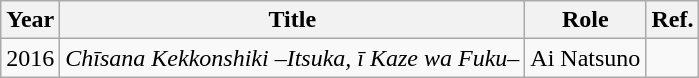<table class="wikitable">
<tr>
<th>Year</th>
<th>Title</th>
<th>Role</th>
<th>Ref.</th>
</tr>
<tr>
<td>2016</td>
<td><em>Chīsana Kekkonshiki –Itsuka, ī Kaze wa Fuku–</em></td>
<td>Ai Natsuno</td>
<td></td>
</tr>
</table>
